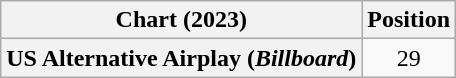<table class="wikitable sortable plainrowheaders" style="text-align:center">
<tr>
<th scope="col">Chart (2023)</th>
<th scope="col">Position</th>
</tr>
<tr>
<th scope="row">US Alternative Airplay (<em>Billboard</em>)</th>
<td>29</td>
</tr>
</table>
